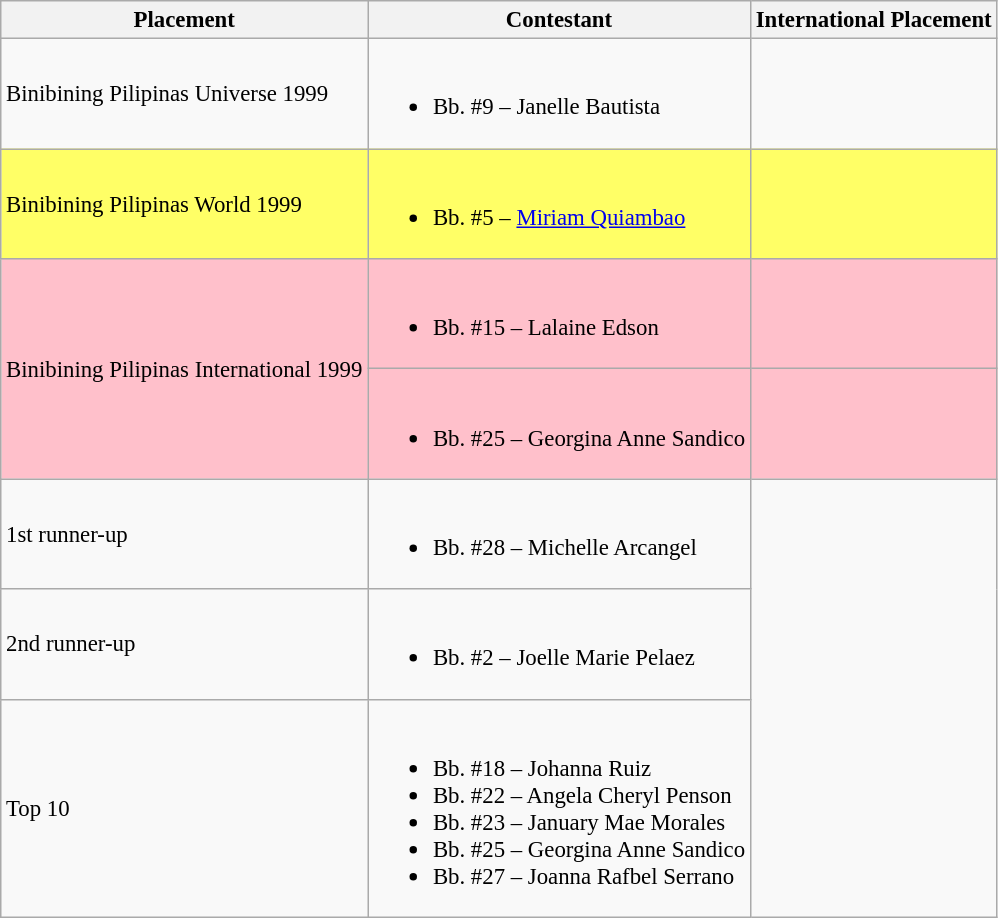<table class="wikitable sortable" style="font-size: 95%;">
<tr>
<th>Placement</th>
<th>Contestant</th>
<th>International Placement</th>
</tr>
<tr>
<td>Binibining Pilipinas Universe 1999</td>
<td><br><ul><li>Bb. #9 – Janelle Bautista</li></ul></td>
<td></td>
</tr>
<tr style="background:#FFFF66;">
<td>Binibining Pilipinas World 1999</td>
<td><br><ul><li>Bb. #5 – <a href='#'>Miriam Quiambao</a> </li></ul></td>
<td></td>
</tr>
<tr style="background:pink;">
<td rowspan="2">Binibining Pilipinas International 1999</td>
<td><br><ul><li>Bb. #15 – Lalaine Edson </li></ul></td>
<td></td>
</tr>
<tr style="background:pink;">
<td><br><ul><li>Bb. #25 – Georgina Anne Sandico </li></ul></td>
<td></td>
</tr>
<tr>
<td>1st runner-up</td>
<td><br><ul><li>Bb. #28 – Michelle Arcangel</li></ul></td>
</tr>
<tr>
<td>2nd runner-up</td>
<td><br><ul><li>Bb. #2 – Joelle Marie Pelaez</li></ul></td>
</tr>
<tr>
<td>Top 10</td>
<td><br><ul><li>Bb. #18 – Johanna Ruiz</li><li>Bb. #22 – Angela Cheryl Penson</li><li>Bb. #23 – January Mae Morales</li><li>Bb. #25 – Georgina Anne Sandico</li><li>Bb. #27 – Joanna Rafbel Serrano</li></ul></td>
</tr>
</table>
